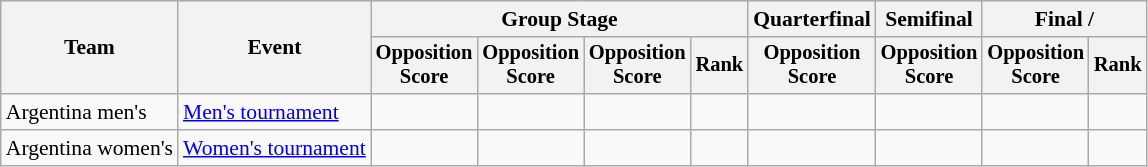<table class="wikitable" style="font-size:90%">
<tr>
<th rowspan=2>Team</th>
<th rowspan=2>Event</th>
<th colspan=4>Group Stage</th>
<th>Quarterfinal</th>
<th>Semifinal</th>
<th colspan=2>Final / </th>
</tr>
<tr style="font-size:95%">
<th>Opposition<br>Score</th>
<th>Opposition<br>Score</th>
<th>Opposition<br>Score</th>
<th>Rank</th>
<th>Opposition<br>Score</th>
<th>Opposition<br>Score</th>
<th>Opposition<br>Score</th>
<th>Rank</th>
</tr>
<tr align=center>
<td align=left>Argentina men's</td>
<td align=left><a href='#'>Men's tournament</a></td>
<td></td>
<td></td>
<td></td>
<td></td>
<td></td>
<td></td>
<td></td>
<td></td>
</tr>
<tr align=center>
<td align=left>Argentina women's</td>
<td align=left><a href='#'>Women's tournament</a></td>
<td></td>
<td></td>
<td></td>
<td></td>
<td></td>
<td></td>
<td></td>
<td></td>
</tr>
</table>
